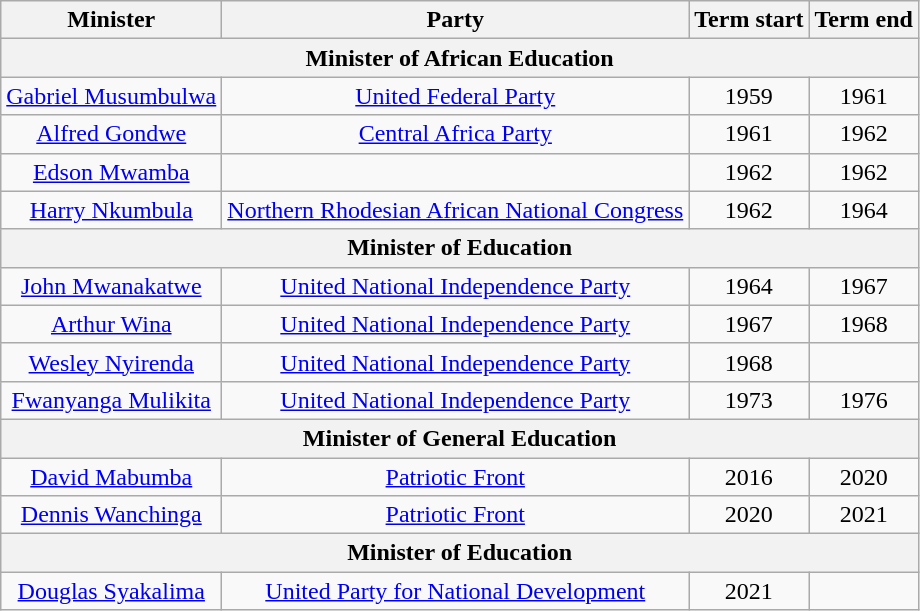<table class=wikitable style=text-align:center>
<tr>
<th>Minister</th>
<th>Party</th>
<th>Term start</th>
<th>Term end</th>
</tr>
<tr>
<th colspan=4>Minister of African Education</th>
</tr>
<tr>
<td><a href='#'>Gabriel Musumbulwa</a></td>
<td><a href='#'>United Federal Party</a></td>
<td>1959</td>
<td>1961</td>
</tr>
<tr>
<td><a href='#'>Alfred Gondwe</a></td>
<td><a href='#'>Central Africa Party</a></td>
<td>1961</td>
<td>1962</td>
</tr>
<tr>
<td><a href='#'>Edson Mwamba</a></td>
<td></td>
<td>1962</td>
<td>1962</td>
</tr>
<tr>
<td><a href='#'>Harry Nkumbula</a></td>
<td><a href='#'>Northern Rhodesian African National Congress</a></td>
<td>1962</td>
<td>1964</td>
</tr>
<tr>
<th colspan=4>Minister of Education</th>
</tr>
<tr>
<td><a href='#'>John Mwanakatwe</a></td>
<td><a href='#'>United National Independence Party</a></td>
<td>1964</td>
<td>1967</td>
</tr>
<tr>
<td><a href='#'>Arthur Wina</a></td>
<td><a href='#'>United National Independence Party</a></td>
<td>1967</td>
<td>1968</td>
</tr>
<tr>
<td><a href='#'>Wesley Nyirenda</a></td>
<td><a href='#'>United National Independence Party</a></td>
<td>1968</td>
<td></td>
</tr>
<tr>
<td><a href='#'>Fwanyanga Mulikita</a></td>
<td><a href='#'>United National Independence Party</a></td>
<td>1973</td>
<td>1976</td>
</tr>
<tr>
<th colspan=4>Minister of General Education</th>
</tr>
<tr>
<td><a href='#'>David Mabumba</a></td>
<td><a href='#'>Patriotic Front</a></td>
<td>2016</td>
<td>2020</td>
</tr>
<tr>
<td><a href='#'>Dennis Wanchinga</a></td>
<td><a href='#'>Patriotic Front</a></td>
<td>2020</td>
<td>2021</td>
</tr>
<tr>
<th colspan="4">Minister of Education</th>
</tr>
<tr>
<td><a href='#'>Douglas Syakalima</a></td>
<td><a href='#'>United Party for National Development</a></td>
<td>2021</td>
<td></td>
</tr>
</table>
